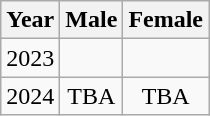<table class=wikitable style="text-align:center;">
<tr>
<th>Year</th>
<th>Male</th>
<th>Female</th>
</tr>
<tr>
<td>2023</td>
<td></td>
<td></td>
</tr>
<tr>
<td>2024</td>
<td>TBA</td>
<td>TBA</td>
</tr>
</table>
